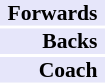<table cellpadding="0" style="border:0;font-size:90%;">
<tr>
<td style="padding:0 5px; text-align:right;" bgcolor="lavender"><strong>Forwards</strong></td>
<td style="text-align:left;"></td>
</tr>
<tr>
<td style="padding:0 5px; text-align:right;" bgcolor="lavender"><strong>Backs</strong></td>
<td style="text-align:left;"></td>
</tr>
<tr>
<td style="padding:0 5px; text-align:right;" bgcolor="lavender"><strong>Coach</strong></td>
<td style="text-align:left;"></td>
</tr>
</table>
